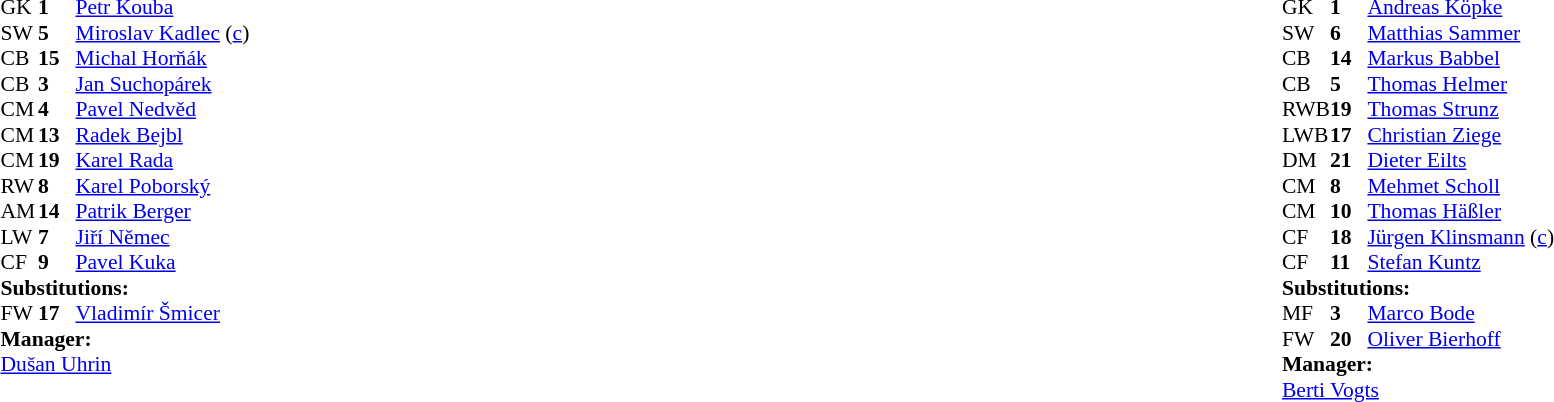<table style="width:100%">
<tr>
<td style="vertical-align:top;width:40%"><br><table style="font-size:90%" cellspacing="0" cellpadding="0">
<tr>
<th width="25"></th>
<th width="25"></th>
</tr>
<tr>
<td>GK</td>
<td><strong>1</strong></td>
<td><a href='#'>Petr Kouba</a></td>
</tr>
<tr>
<td>SW</td>
<td><strong>5</strong></td>
<td><a href='#'>Miroslav Kadlec</a> (<a href='#'>c</a>)</td>
</tr>
<tr>
<td>CB</td>
<td><strong>15</strong></td>
<td><a href='#'>Michal Horňák</a></td>
<td></td>
</tr>
<tr>
<td>CB</td>
<td><strong>3</strong></td>
<td><a href='#'>Jan Suchopárek</a></td>
</tr>
<tr>
<td>CM</td>
<td><strong>4</strong></td>
<td><a href='#'>Pavel Nedvěd</a></td>
</tr>
<tr>
<td>CM</td>
<td><strong>13</strong></td>
<td><a href='#'>Radek Bejbl</a></td>
</tr>
<tr>
<td>CM</td>
<td><strong>19</strong></td>
<td><a href='#'>Karel Rada</a></td>
</tr>
<tr>
<td>RW</td>
<td><strong>8</strong></td>
<td><a href='#'>Karel Poborský</a></td>
<td></td>
<td></td>
</tr>
<tr>
<td>AM</td>
<td><strong>14</strong></td>
<td><a href='#'>Patrik Berger</a></td>
</tr>
<tr>
<td>LW</td>
<td><strong>7</strong></td>
<td><a href='#'>Jiří Němec</a></td>
</tr>
<tr>
<td>CF</td>
<td><strong>9</strong></td>
<td><a href='#'>Pavel Kuka</a></td>
</tr>
<tr>
<td colspan=3><strong>Substitutions:</strong></td>
</tr>
<tr>
<td>FW</td>
<td><strong>17</strong></td>
<td><a href='#'>Vladimír Šmicer</a></td>
<td></td>
<td></td>
</tr>
<tr>
<td colspan=3><strong>Manager:</strong></td>
</tr>
<tr>
<td colspan=3><a href='#'>Dušan Uhrin</a></td>
</tr>
</table>
</td>
<td valign="top"></td>
<td style="vertical-align:top;width:50%"><br><table style="font-size:90%;margin:auto" cellspacing="0" cellpadding="0">
<tr>
<th width=25></th>
<th width=25></th>
</tr>
<tr>
<td>GK</td>
<td><strong>1</strong></td>
<td><a href='#'>Andreas Köpke</a></td>
</tr>
<tr>
<td>SW</td>
<td><strong>6</strong></td>
<td><a href='#'>Matthias Sammer</a></td>
<td></td>
</tr>
<tr>
<td>CB</td>
<td><strong>14</strong></td>
<td><a href='#'>Markus Babbel</a></td>
</tr>
<tr>
<td>CB</td>
<td><strong>5</strong></td>
<td><a href='#'>Thomas Helmer</a></td>
<td></td>
</tr>
<tr>
<td>RWB</td>
<td><strong>19</strong></td>
<td><a href='#'>Thomas Strunz</a></td>
</tr>
<tr>
<td>LWB</td>
<td><strong>17</strong></td>
<td><a href='#'>Christian Ziege</a></td>
<td></td>
</tr>
<tr>
<td>DM</td>
<td><strong>21</strong></td>
<td><a href='#'>Dieter Eilts</a></td>
<td></td>
<td></td>
</tr>
<tr>
<td>CM</td>
<td><strong>8</strong></td>
<td><a href='#'>Mehmet Scholl</a></td>
<td></td>
<td></td>
</tr>
<tr>
<td>CM</td>
<td><strong>10</strong></td>
<td><a href='#'>Thomas Häßler</a></td>
</tr>
<tr>
<td>CF</td>
<td><strong>18</strong></td>
<td><a href='#'>Jürgen Klinsmann</a> (<a href='#'>c</a>)</td>
</tr>
<tr>
<td>CF</td>
<td><strong>11</strong></td>
<td><a href='#'>Stefan Kuntz</a></td>
</tr>
<tr>
<td colspan=3><strong>Substitutions:</strong></td>
</tr>
<tr>
<td>MF</td>
<td><strong>3</strong></td>
<td><a href='#'>Marco Bode</a></td>
<td></td>
<td></td>
</tr>
<tr>
<td>FW</td>
<td><strong>20</strong></td>
<td><a href='#'>Oliver Bierhoff</a></td>
<td></td>
<td></td>
</tr>
<tr>
<td colspan=3><strong>Manager:</strong></td>
</tr>
<tr>
<td colspan=3><a href='#'>Berti Vogts</a></td>
</tr>
</table>
</td>
</tr>
</table>
